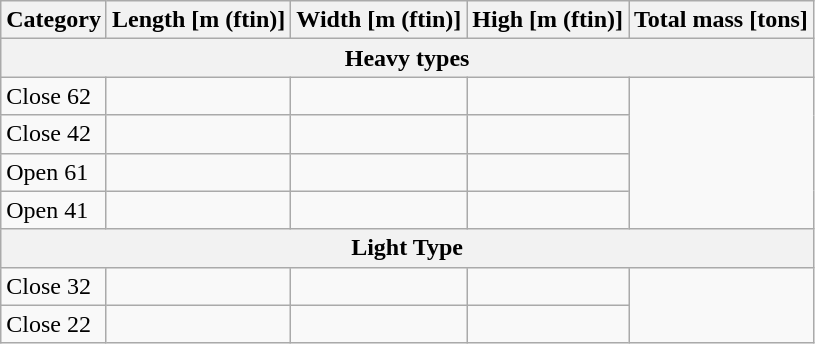<table class="wikitable">
<tr>
<th>Category</th>
<th>Length [m (ftin)]</th>
<th>Width [m (ftin)]</th>
<th>High [m (ftin)]</th>
<th>Total mass [tons]</th>
</tr>
<tr>
<th colspan="5" style="text-align: center;">Heavy types</th>
</tr>
<tr>
<td>Close 62</td>
<td></td>
<td></td>
<td></td>
<td rowspan="4" style="text-align: center;"></td>
</tr>
<tr>
<td>Close 42</td>
<td></td>
<td></td>
<td></td>
</tr>
<tr>
<td>Open 61</td>
<td></td>
<td></td>
<td></td>
</tr>
<tr>
<td>Open 41</td>
<td></td>
<td></td>
<td></td>
</tr>
<tr>
<th colspan="5" style="text-align: center;">Light Type</th>
</tr>
<tr>
<td>Close 32</td>
<td></td>
<td></td>
<td></td>
<td rowspan="2" style="text-align: center;"></td>
</tr>
<tr>
<td>Close 22</td>
<td></td>
<td></td>
<td></td>
</tr>
</table>
